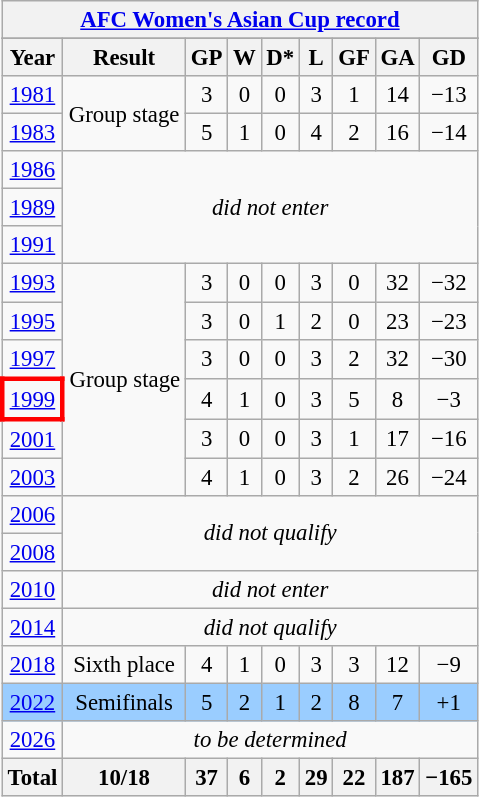<table class="wikitable" style="text-align: center; font-size:95%;">
<tr>
<th colspan="10"><a href='#'>AFC Women's Asian Cup record</a></th>
</tr>
<tr>
</tr>
<tr>
<th>Year</th>
<th>Result</th>
<th>GP</th>
<th>W</th>
<th>D*</th>
<th>L</th>
<th>GF</th>
<th>GA</th>
<th>GD</th>
</tr>
<tr>
<td> <a href='#'>1981</a></td>
<td rowspan=2>Group stage</td>
<td>3</td>
<td>0</td>
<td>0</td>
<td>3</td>
<td>1</td>
<td>14</td>
<td>−13</td>
</tr>
<tr>
<td> <a href='#'>1983</a></td>
<td>5</td>
<td>1</td>
<td>0</td>
<td>4</td>
<td>2</td>
<td>16</td>
<td>−14</td>
</tr>
<tr>
<td> <a href='#'>1986</a></td>
<td rowspan=3 colspan=8><em>did not enter</em></td>
</tr>
<tr>
<td> <a href='#'>1989</a></td>
</tr>
<tr>
<td> <a href='#'>1991</a></td>
</tr>
<tr>
<td> <a href='#'>1993</a></td>
<td rowspan=6>Group stage</td>
<td>3</td>
<td>0</td>
<td>0</td>
<td>3</td>
<td>0</td>
<td>32</td>
<td>−32</td>
</tr>
<tr>
<td> <a href='#'>1995</a></td>
<td>3</td>
<td>0</td>
<td>1</td>
<td>2</td>
<td>0</td>
<td>23</td>
<td>−23</td>
</tr>
<tr>
<td> <a href='#'>1997</a></td>
<td>3</td>
<td>0</td>
<td>0</td>
<td>3</td>
<td>2</td>
<td>32</td>
<td>−30</td>
</tr>
<tr>
<td style="border: 3px solid red"> <a href='#'>1999</a></td>
<td>4</td>
<td>1</td>
<td>0</td>
<td>3</td>
<td>5</td>
<td>8</td>
<td>−3</td>
</tr>
<tr>
<td> <a href='#'>2001</a></td>
<td>3</td>
<td>0</td>
<td>0</td>
<td>3</td>
<td>1</td>
<td>17</td>
<td>−16</td>
</tr>
<tr>
<td> <a href='#'>2003</a></td>
<td>4</td>
<td>1</td>
<td>0</td>
<td>3</td>
<td>2</td>
<td>26</td>
<td>−24</td>
</tr>
<tr>
<td> <a href='#'>2006</a></td>
<td rowspan=2 colspan=8><em>did not qualify</em></td>
</tr>
<tr>
<td> <a href='#'>2008</a></td>
</tr>
<tr>
<td> <a href='#'>2010</a></td>
<td colspan=8><em>did not enter</em></td>
</tr>
<tr>
<td> <a href='#'>2014</a></td>
<td colspan=8><em>did not qualify</em></td>
</tr>
<tr>
<td> <a href='#'>2018</a></td>
<td>Sixth place</td>
<td>4</td>
<td>1</td>
<td>0</td>
<td>3</td>
<td>3</td>
<td>12</td>
<td>−9</td>
</tr>
<tr style="background:#9acdff;">
<td> <a href='#'>2022</a></td>
<td>Semifinals</td>
<td>5</td>
<td>2</td>
<td>1</td>
<td>2</td>
<td>8</td>
<td>7</td>
<td>+1</td>
</tr>
<tr>
<td> <a href='#'>2026</a></td>
<td colspan=8><em>to be determined</em></td>
</tr>
<tr>
<th><strong>Total</strong></th>
<th>10/18</th>
<th>37</th>
<th>6</th>
<th>2</th>
<th>29</th>
<th>22</th>
<th>187</th>
<th>−165</th>
</tr>
</table>
